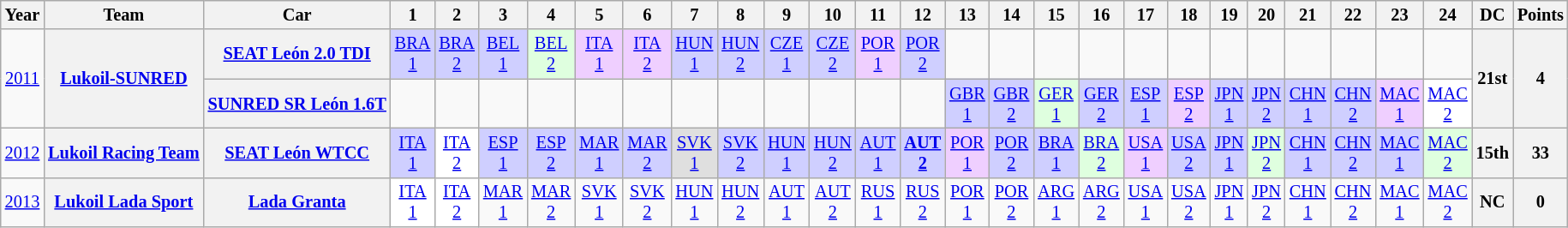<table class="wikitable" style="text-align:center; font-size:85%">
<tr>
<th>Year</th>
<th>Team</th>
<th>Car</th>
<th>1</th>
<th>2</th>
<th>3</th>
<th>4</th>
<th>5</th>
<th>6</th>
<th>7</th>
<th>8</th>
<th>9</th>
<th>10</th>
<th>11</th>
<th>12</th>
<th>13</th>
<th>14</th>
<th>15</th>
<th>16</th>
<th>17</th>
<th>18</th>
<th>19</th>
<th>20</th>
<th>21</th>
<th>22</th>
<th>23</th>
<th>24</th>
<th>DC</th>
<th>Points</th>
</tr>
<tr>
<td rowspan=2><a href='#'>2011</a></td>
<th rowspan=2><a href='#'>Lukoil-SUNRED</a></th>
<th><a href='#'>SEAT León 2.0 TDI</a></th>
<td style="background:#cfcfff;"><a href='#'>BRA<br>1</a><br></td>
<td style="background:#cfcfff;"><a href='#'>BRA<br>2</a><br></td>
<td style="background:#cfcfff;"><a href='#'>BEL<br>1</a><br></td>
<td style="background:#dfffdf;"><a href='#'>BEL<br>2</a><br></td>
<td style="background:#efcfff;"><a href='#'>ITA<br>1</a><br></td>
<td style="background:#efcfff;"><a href='#'>ITA<br>2</a><br></td>
<td style="background:#cfcfff;"><a href='#'>HUN<br>1</a><br></td>
<td style="background:#cfcfff;"><a href='#'>HUN<br>2</a><br></td>
<td style="background:#cfcfff;"><a href='#'>CZE<br>1</a><br></td>
<td style="background:#cfcfff;"><a href='#'>CZE<br>2</a><br></td>
<td style="background:#efcfff;"><a href='#'>POR<br>1</a><br></td>
<td style="background:#cfcfff;"><a href='#'>POR<br>2</a><br></td>
<td></td>
<td></td>
<td></td>
<td></td>
<td></td>
<td></td>
<td></td>
<td></td>
<td></td>
<td></td>
<td></td>
<td></td>
<th rowspan=2>21st</th>
<th rowspan=2>4</th>
</tr>
<tr>
<th><a href='#'>SUNRED SR León 1.6T</a></th>
<td></td>
<td></td>
<td></td>
<td></td>
<td></td>
<td></td>
<td></td>
<td></td>
<td></td>
<td></td>
<td></td>
<td></td>
<td style="background:#cfcfff;"><a href='#'>GBR<br>1</a><br></td>
<td style="background:#cfcfff;"><a href='#'>GBR<br>2</a><br></td>
<td style="background:#dfffdf;"><a href='#'>GER<br>1</a><br></td>
<td style="background:#cfcfff;"><a href='#'>GER<br>2</a><br></td>
<td style="background:#cfcfff;"><a href='#'>ESP<br>1</a><br></td>
<td style="background:#efcfff;"><a href='#'>ESP<br>2</a><br></td>
<td style="background:#cfcfff;"><a href='#'>JPN<br>1</a><br></td>
<td style="background:#cfcfff;"><a href='#'>JPN<br>2</a><br></td>
<td style="background:#cfcfff;"><a href='#'>CHN<br>1</a><br></td>
<td style="background:#cfcfff;"><a href='#'>CHN<br>2</a><br></td>
<td style="background:#efcfff;"><a href='#'>MAC<br>1</a><br></td>
<td style="background:#ffffff;"><a href='#'>MAC<br>2</a><br></td>
</tr>
<tr>
<td><a href='#'>2012</a></td>
<th><a href='#'>Lukoil Racing Team</a></th>
<th><a href='#'>SEAT León WTCC</a></th>
<td style="background:#CFCFFF;"><a href='#'>ITA<br>1</a><br></td>
<td style="background:#FFFFFF;"><a href='#'>ITA<br>2</a><br></td>
<td style="background:#CFCFFF;"><a href='#'>ESP<br>1</a><br></td>
<td style="background:#CFCFFF;"><a href='#'>ESP<br>2</a><br></td>
<td style="background:#CFCFFF;"><a href='#'>MAR<br>1</a><br></td>
<td style="background:#CFCFFF;"><a href='#'>MAR<br>2</a><br></td>
<td style="background:#dfdfdf;"><a href='#'>SVK<br>1</a><br></td>
<td style="background:#CFCFFF;"><a href='#'>SVK<br>2</a><br></td>
<td style="background:#CFCFFF;"><a href='#'>HUN<br>1</a><br></td>
<td style="background:#CFCFFF;"><a href='#'>HUN<br>2</a><br></td>
<td style="background:#CFCFFF;"><a href='#'>AUT<br>1</a><br></td>
<td style="background:#CFCFFF;"><strong><a href='#'>AUT<br>2</a></strong><br></td>
<td style="background:#EFCFFF;"><a href='#'>POR<br>1</a><br></td>
<td style="background:#CFCFFF;"><a href='#'>POR<br>2</a><br></td>
<td style="background:#CFCFFF;"><a href='#'>BRA<br>1</a><br></td>
<td style="background:#DFFFDF;"><a href='#'>BRA<br>2</a><br></td>
<td style="background:#EFCFFF;"><a href='#'>USA<br>1</a><br></td>
<td style="background:#CFCFFF;"><a href='#'>USA<br>2</a><br></td>
<td style="background:#CFCFFF;"><a href='#'>JPN<br>1</a><br></td>
<td style="background:#DFFFDF;"><a href='#'>JPN<br>2</a><br></td>
<td style="background:#CFCFFF;"><a href='#'>CHN<br>1</a><br></td>
<td style="background:#CFCFFF;"><a href='#'>CHN<br>2</a><br></td>
<td style="background:#CFCFFF;"><a href='#'>MAC<br>1</a><br></td>
<td style="background:#DFFFDF;"><a href='#'>MAC<br>2</a><br></td>
<th>15th</th>
<th>33</th>
</tr>
<tr>
<td><a href='#'>2013</a></td>
<th><a href='#'>Lukoil Lada Sport</a></th>
<th><a href='#'>Lada Granta</a></th>
<td style="background:#ffffff;"><a href='#'>ITA<br>1</a><br></td>
<td style="background:#ffffff;"><a href='#'>ITA<br>2</a><br></td>
<td><a href='#'>MAR<br>1</a></td>
<td><a href='#'>MAR<br>2</a></td>
<td><a href='#'>SVK<br>1</a></td>
<td><a href='#'>SVK<br>2</a></td>
<td><a href='#'>HUN<br>1</a></td>
<td><a href='#'>HUN<br>2</a></td>
<td><a href='#'>AUT<br>1</a></td>
<td><a href='#'>AUT<br>2</a></td>
<td><a href='#'>RUS<br>1</a></td>
<td><a href='#'>RUS<br>2</a></td>
<td><a href='#'>POR<br>1</a></td>
<td><a href='#'>POR<br>2</a></td>
<td><a href='#'>ARG<br>1</a></td>
<td><a href='#'>ARG<br>2</a></td>
<td><a href='#'>USA<br>1</a></td>
<td><a href='#'>USA<br>2</a></td>
<td><a href='#'>JPN<br>1</a></td>
<td><a href='#'>JPN<br>2</a></td>
<td><a href='#'>CHN<br>1</a></td>
<td><a href='#'>CHN<br>2</a></td>
<td><a href='#'>MAC<br>1</a></td>
<td><a href='#'>MAC<br>2</a></td>
<th>NC</th>
<th>0</th>
</tr>
</table>
